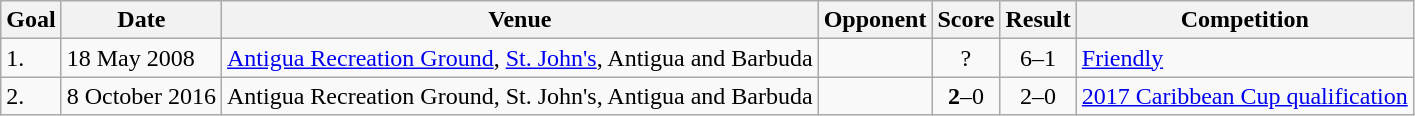<table class="wikitable plainrowheaders sortable">
<tr>
<th>Goal</th>
<th>Date</th>
<th>Venue</th>
<th>Opponent</th>
<th>Score</th>
<th>Result</th>
<th>Competition</th>
</tr>
<tr>
<td>1.</td>
<td>18 May 2008</td>
<td><a href='#'>Antigua Recreation Ground</a>, <a href='#'>St. John's</a>, Antigua and Barbuda</td>
<td></td>
<td align=center>?</td>
<td align=center>6–1</td>
<td><a href='#'>Friendly</a></td>
</tr>
<tr>
<td>2.</td>
<td>8 October 2016</td>
<td>Antigua Recreation Ground, St. John's, Antigua and Barbuda</td>
<td></td>
<td align=center><strong>2</strong>–0</td>
<td align=center>2–0</td>
<td><a href='#'>2017 Caribbean Cup qualification</a></td>
</tr>
</table>
